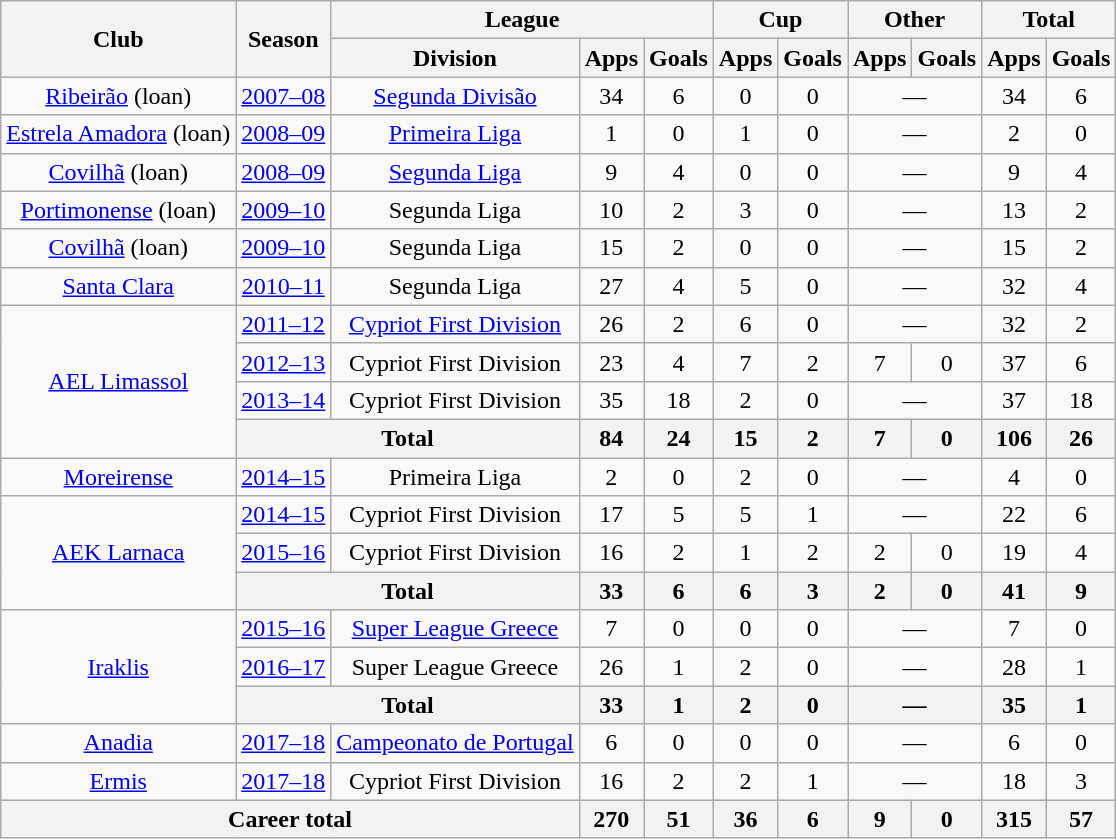<table class="wikitable" style="text-align:center">
<tr>
<th rowspan="2">Club</th>
<th rowspan="2">Season</th>
<th colspan="3">League</th>
<th colspan="2">Cup</th>
<th colspan="2">Other</th>
<th colspan="2">Total</th>
</tr>
<tr>
<th>Division</th>
<th>Apps</th>
<th>Goals</th>
<th>Apps</th>
<th>Goals</th>
<th>Apps</th>
<th>Goals</th>
<th>Apps</th>
<th>Goals</th>
</tr>
<tr>
<td><a href='#'>Ribeirão</a> (loan)</td>
<td><a href='#'>2007–08</a></td>
<td><a href='#'>Segunda Divisão</a></td>
<td>34</td>
<td>6</td>
<td>0</td>
<td>0</td>
<td colspan="2">—</td>
<td>34</td>
<td>6</td>
</tr>
<tr>
<td><a href='#'>Estrela Amadora</a> (loan)</td>
<td><a href='#'>2008–09</a></td>
<td><a href='#'>Primeira Liga</a></td>
<td>1</td>
<td>0</td>
<td>1</td>
<td>0</td>
<td colspan="2">—</td>
<td>2</td>
<td>0</td>
</tr>
<tr>
<td><a href='#'>Covilhã</a> (loan)</td>
<td><a href='#'>2008–09</a></td>
<td><a href='#'>Segunda Liga</a></td>
<td>9</td>
<td>4</td>
<td>0</td>
<td>0</td>
<td colspan="2">—</td>
<td>9</td>
<td>4</td>
</tr>
<tr>
<td><a href='#'>Portimonense</a> (loan)</td>
<td><a href='#'>2009–10</a></td>
<td>Segunda Liga</td>
<td>10</td>
<td>2</td>
<td>3</td>
<td>0</td>
<td colspan="2">—</td>
<td>13</td>
<td>2</td>
</tr>
<tr>
<td><a href='#'>Covilhã</a> (loan)</td>
<td><a href='#'>2009–10</a></td>
<td>Segunda Liga</td>
<td>15</td>
<td>2</td>
<td>0</td>
<td>0</td>
<td colspan="2">—</td>
<td>15</td>
<td>2</td>
</tr>
<tr>
<td><a href='#'>Santa Clara</a></td>
<td><a href='#'>2010–11</a></td>
<td>Segunda Liga</td>
<td>27</td>
<td>4</td>
<td>5</td>
<td>0</td>
<td colspan="2">—</td>
<td>32</td>
<td>4</td>
</tr>
<tr>
<td rowspan="4"><a href='#'>AEL Limassol</a></td>
<td><a href='#'>2011–12</a></td>
<td><a href='#'>Cypriot First Division</a></td>
<td>26</td>
<td>2</td>
<td>6</td>
<td>0</td>
<td colspan="2">—</td>
<td>32</td>
<td>2</td>
</tr>
<tr>
<td><a href='#'>2012–13</a></td>
<td>Cypriot First Division</td>
<td>23</td>
<td>4</td>
<td>7</td>
<td>2</td>
<td>7</td>
<td>0</td>
<td>37</td>
<td>6</td>
</tr>
<tr>
<td><a href='#'>2013–14</a></td>
<td>Cypriot First Division</td>
<td>35</td>
<td>18</td>
<td>2</td>
<td>0</td>
<td colspan="2">—</td>
<td>37</td>
<td>18</td>
</tr>
<tr>
<th colspan="2">Total</th>
<th>84</th>
<th>24</th>
<th>15</th>
<th>2</th>
<th>7</th>
<th>0</th>
<th>106</th>
<th>26</th>
</tr>
<tr>
<td><a href='#'>Moreirense</a></td>
<td><a href='#'>2014–15</a></td>
<td>Primeira Liga</td>
<td>2</td>
<td>0</td>
<td>2</td>
<td>0</td>
<td colspan="2">—</td>
<td>4</td>
<td>0</td>
</tr>
<tr>
<td rowspan="3"><a href='#'>AEK Larnaca</a></td>
<td><a href='#'>2014–15</a></td>
<td>Cypriot First Division</td>
<td>17</td>
<td>5</td>
<td>5</td>
<td>1</td>
<td colspan="2">—</td>
<td>22</td>
<td>6</td>
</tr>
<tr>
<td><a href='#'>2015–16</a></td>
<td>Cypriot First Division</td>
<td>16</td>
<td>2</td>
<td>1</td>
<td>2</td>
<td>2</td>
<td>0</td>
<td>19</td>
<td>4</td>
</tr>
<tr>
<th colspan="2">Total</th>
<th>33</th>
<th>6</th>
<th>6</th>
<th>3</th>
<th>2</th>
<th>0</th>
<th>41</th>
<th>9</th>
</tr>
<tr>
<td rowspan="3"><a href='#'>Iraklis</a></td>
<td><a href='#'>2015–16</a></td>
<td><a href='#'>Super League Greece</a></td>
<td>7</td>
<td>0</td>
<td>0</td>
<td>0</td>
<td colspan="2">—</td>
<td>7</td>
<td>0</td>
</tr>
<tr>
<td><a href='#'>2016–17</a></td>
<td>Super League Greece</td>
<td>26</td>
<td>1</td>
<td>2</td>
<td>0</td>
<td colspan="2">—</td>
<td>28</td>
<td>1</td>
</tr>
<tr>
<th colspan="2">Total</th>
<th>33</th>
<th>1</th>
<th>2</th>
<th>0</th>
<th colspan="2">—</th>
<th>35</th>
<th>1</th>
</tr>
<tr>
<td><a href='#'>Anadia</a></td>
<td><a href='#'>2017–18</a></td>
<td><a href='#'>Campeonato de Portugal</a></td>
<td>6</td>
<td>0</td>
<td>0</td>
<td>0</td>
<td colspan="2">—</td>
<td>6</td>
<td>0</td>
</tr>
<tr>
<td><a href='#'>Ermis</a></td>
<td><a href='#'>2017–18</a></td>
<td>Cypriot First Division</td>
<td>16</td>
<td>2</td>
<td>2</td>
<td>1</td>
<td colspan="2">—</td>
<td>18</td>
<td>3</td>
</tr>
<tr>
<th colspan="3">Career total</th>
<th>270</th>
<th>51</th>
<th>36</th>
<th>6</th>
<th>9</th>
<th>0</th>
<th>315</th>
<th>57</th>
</tr>
</table>
